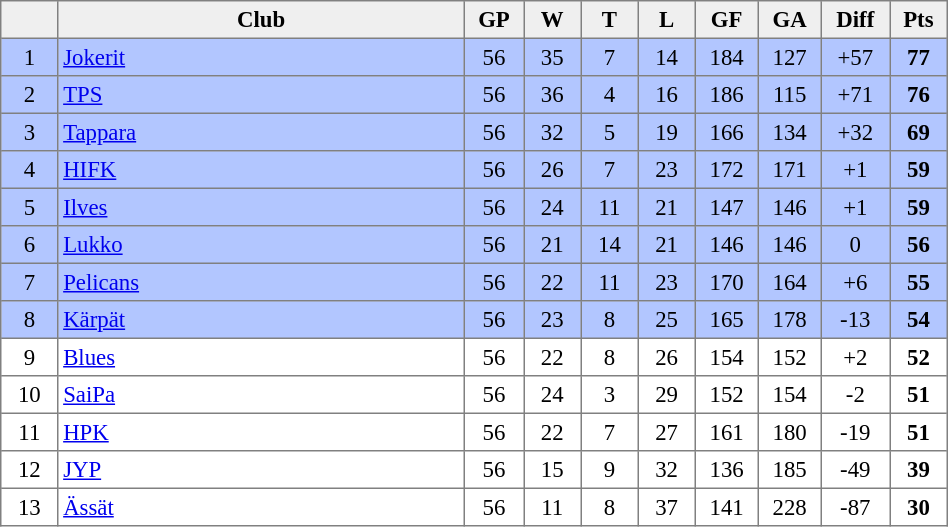<table cellpadding="3" cellspacing="0" border="1" style="font-size: 95%; text-align: center; border: gray solid 1px; border-collapse: collapse;" width="50%">
<tr bgcolor=#efefef>
<th width="20"></th>
<th width="185">Club</th>
<th width="20">GP</th>
<th width="20">W</th>
<th width="20">T</th>
<th width="20">L</th>
<th width="20">GF</th>
<th width="20">GA</th>
<th width="20">Diff</th>
<th width="20">Pts</th>
</tr>
<tr bgcolor="B2C6FF">
<td>1</td>
<td align="left"><a href='#'>Jokerit</a></td>
<td>56</td>
<td>35</td>
<td>7</td>
<td>14</td>
<td>184</td>
<td>127</td>
<td>+57</td>
<td><strong>77</strong></td>
</tr>
<tr bgcolor="B2C6FF">
<td>2</td>
<td align="left"><a href='#'>TPS</a></td>
<td>56</td>
<td>36</td>
<td>4</td>
<td>16</td>
<td>186</td>
<td>115</td>
<td>+71</td>
<td><strong>76</strong></td>
</tr>
<tr bgcolor="B2C6FF">
<td>3</td>
<td align="left"><a href='#'>Tappara</a></td>
<td>56</td>
<td>32</td>
<td>5</td>
<td>19</td>
<td>166</td>
<td>134</td>
<td>+32</td>
<td><strong>69</strong></td>
</tr>
<tr bgcolor="B2C6FF">
<td>4</td>
<td align="left"><a href='#'>HIFK</a></td>
<td>56</td>
<td>26</td>
<td>7</td>
<td>23</td>
<td>172</td>
<td>171</td>
<td>+1</td>
<td><strong>59</strong></td>
</tr>
<tr bgcolor="B2C6FF">
<td>5</td>
<td align="left"><a href='#'>Ilves</a></td>
<td>56</td>
<td>24</td>
<td>11</td>
<td>21</td>
<td>147</td>
<td>146</td>
<td>+1</td>
<td><strong>59</strong></td>
</tr>
<tr bgcolor="B2C6FF">
<td>6</td>
<td align="left"><a href='#'>Lukko</a></td>
<td>56</td>
<td>21</td>
<td>14</td>
<td>21</td>
<td>146</td>
<td>146</td>
<td>0</td>
<td><strong>56</strong></td>
</tr>
<tr bgcolor="B2C6FF">
<td>7</td>
<td align="left"><a href='#'>Pelicans</a></td>
<td>56</td>
<td>22</td>
<td>11</td>
<td>23</td>
<td>170</td>
<td>164</td>
<td>+6</td>
<td><strong>55</strong></td>
</tr>
<tr bgcolor="B2C6FF">
<td>8</td>
<td align="left"><a href='#'>Kärpät</a></td>
<td>56</td>
<td>23</td>
<td>8</td>
<td>25</td>
<td>165</td>
<td>178</td>
<td>-13</td>
<td><strong>54</strong></td>
</tr>
<tr>
<td>9</td>
<td align="left"><a href='#'>Blues</a></td>
<td>56</td>
<td>22</td>
<td>8</td>
<td>26</td>
<td>154</td>
<td>152</td>
<td>+2</td>
<td><strong>52</strong></td>
</tr>
<tr>
<td>10</td>
<td align="left"><a href='#'>SaiPa</a></td>
<td>56</td>
<td>24</td>
<td>3</td>
<td>29</td>
<td>152</td>
<td>154</td>
<td>-2</td>
<td><strong>51</strong></td>
</tr>
<tr>
<td>11</td>
<td align="left"><a href='#'>HPK</a></td>
<td>56</td>
<td>22</td>
<td>7</td>
<td>27</td>
<td>161</td>
<td>180</td>
<td>-19</td>
<td><strong>51</strong></td>
</tr>
<tr>
<td>12</td>
<td align="left"><a href='#'>JYP</a></td>
<td>56</td>
<td>15</td>
<td>9</td>
<td>32</td>
<td>136</td>
<td>185</td>
<td>-49</td>
<td><strong>39</strong></td>
</tr>
<tr>
<td>13</td>
<td align="left"><a href='#'>Ässät</a></td>
<td>56</td>
<td>11</td>
<td>8</td>
<td>37</td>
<td>141</td>
<td>228</td>
<td>-87</td>
<td><strong>30</strong></td>
</tr>
</table>
